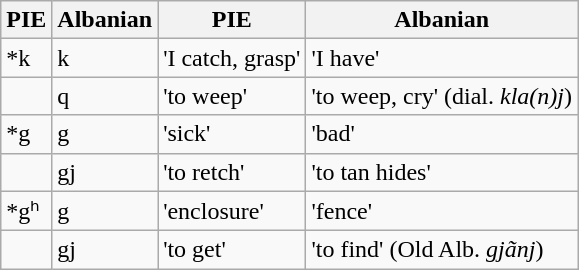<table class="wikitable">
<tr>
<th>PIE</th>
<th>Albanian</th>
<th>PIE</th>
<th>Albanian</th>
</tr>
<tr>
<td>*k</td>
<td>k</td>
<td> 'I catch, grasp'</td>
<td> 'I have'</td>
</tr>
<tr>
<td></td>
<td>q</td>
<td> 'to weep'</td>
<td> 'to weep, cry' (dial. <em>kla(n)j</em>)</td>
</tr>
<tr>
<td>*g</td>
<td>g</td>
<td> 'sick'</td>
<td> 'bad'</td>
</tr>
<tr>
<td></td>
<td>gj</td>
<td> 'to retch'</td>
<td> 'to tan hides'</td>
</tr>
<tr>
<td>*gʰ</td>
<td>g</td>
<td> 'enclosure'</td>
<td> 'fence'</td>
</tr>
<tr>
<td></td>
<td>gj</td>
<td> 'to get'</td>
<td> 'to find' (Old Alb. <em>gjãnj</em>)</td>
</tr>
</table>
